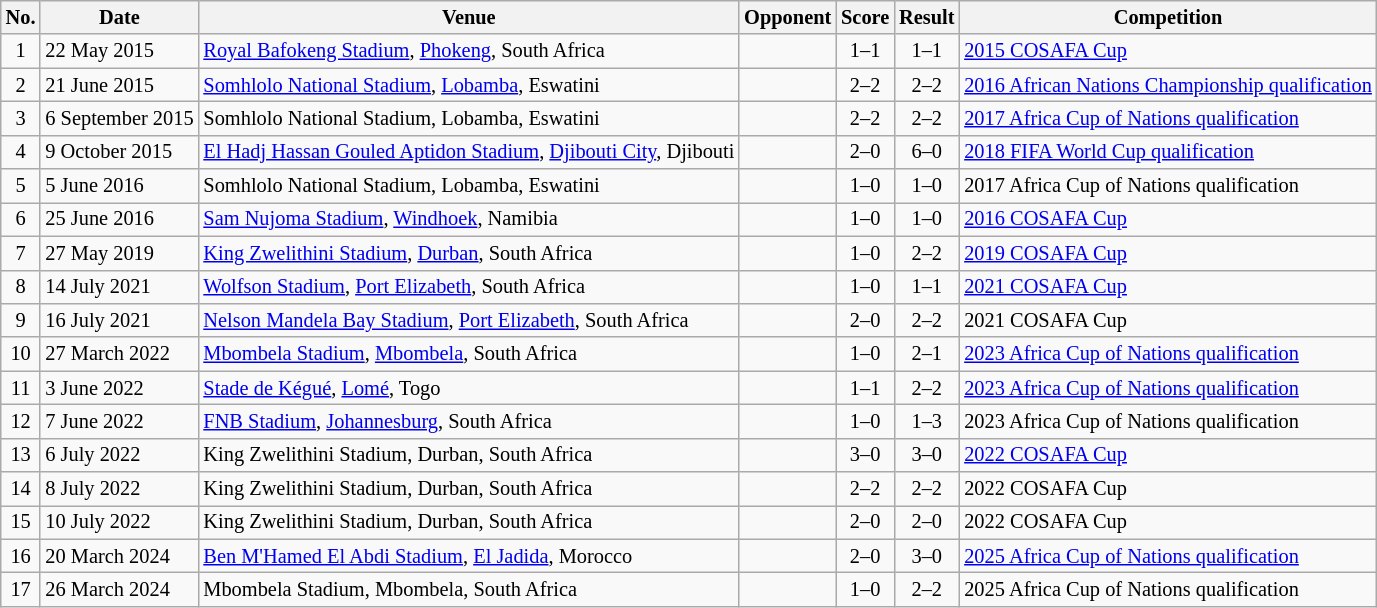<table class="wikitable" style="font-size:85%;">
<tr>
<th>No.</th>
<th>Date</th>
<th>Venue</th>
<th>Opponent</th>
<th>Score</th>
<th>Result</th>
<th>Competition</th>
</tr>
<tr>
<td align="center">1</td>
<td>22 May 2015</td>
<td><a href='#'>Royal Bafokeng Stadium</a>, <a href='#'>Phokeng</a>, South Africa</td>
<td></td>
<td align=center>1–1</td>
<td align=center>1–1</td>
<td><a href='#'>2015 COSAFA Cup</a></td>
</tr>
<tr>
<td align="center">2</td>
<td>21 June 2015</td>
<td><a href='#'>Somhlolo National Stadium</a>, <a href='#'>Lobamba</a>, Eswatini</td>
<td></td>
<td align=center>2–2</td>
<td align=center>2–2</td>
<td><a href='#'>2016 African Nations Championship qualification</a></td>
</tr>
<tr>
<td align="center">3</td>
<td>6 September 2015</td>
<td>Somhlolo National Stadium, Lobamba, Eswatini</td>
<td></td>
<td align=center>2–2</td>
<td align=center>2–2</td>
<td><a href='#'>2017 Africa Cup of Nations qualification</a></td>
</tr>
<tr>
<td align="center">4</td>
<td>9 October 2015</td>
<td><a href='#'>El Hadj Hassan Gouled Aptidon Stadium</a>, <a href='#'>Djibouti City</a>, Djibouti</td>
<td></td>
<td align=center>2–0</td>
<td align=center>6–0</td>
<td><a href='#'>2018 FIFA World Cup qualification</a></td>
</tr>
<tr>
<td align="center">5</td>
<td>5 June 2016</td>
<td>Somhlolo National Stadium, Lobamba, Eswatini</td>
<td></td>
<td align=center>1–0</td>
<td align=center>1–0</td>
<td>2017 Africa Cup of Nations qualification</td>
</tr>
<tr>
<td align="center">6</td>
<td>25 June 2016</td>
<td><a href='#'>Sam Nujoma Stadium</a>, <a href='#'>Windhoek</a>, Namibia</td>
<td></td>
<td align=center>1–0</td>
<td align=center>1–0</td>
<td><a href='#'>2016 COSAFA Cup</a></td>
</tr>
<tr>
<td align="center">7</td>
<td>27 May 2019</td>
<td><a href='#'>King Zwelithini Stadium</a>, <a href='#'>Durban</a>, South Africa</td>
<td></td>
<td align=center>1–0</td>
<td align=center>2–2</td>
<td><a href='#'>2019 COSAFA Cup</a></td>
</tr>
<tr>
<td align="center">8</td>
<td>14 July 2021</td>
<td><a href='#'>Wolfson Stadium</a>, <a href='#'>Port Elizabeth</a>, South Africa</td>
<td></td>
<td align=center>1–0</td>
<td align=center>1–1</td>
<td><a href='#'>2021 COSAFA Cup</a></td>
</tr>
<tr>
<td align="center">9</td>
<td>16 July 2021</td>
<td><a href='#'>Nelson Mandela Bay Stadium</a>, <a href='#'>Port Elizabeth</a>, South Africa</td>
<td></td>
<td align=center>2–0</td>
<td align=center>2–2</td>
<td>2021 COSAFA Cup</td>
</tr>
<tr>
<td align="center">10</td>
<td>27 March 2022</td>
<td><a href='#'>Mbombela Stadium</a>, <a href='#'>Mbombela</a>, South Africa</td>
<td></td>
<td align=center>1–0</td>
<td align=center>2–1</td>
<td><a href='#'>2023 Africa Cup of Nations qualification</a></td>
</tr>
<tr>
<td align="center">11</td>
<td>3 June 2022</td>
<td><a href='#'>Stade de Kégué</a>, <a href='#'>Lomé</a>, Togo</td>
<td></td>
<td align=center>1–1</td>
<td align=center>2–2</td>
<td><a href='#'>2023 Africa Cup of Nations qualification</a></td>
</tr>
<tr>
<td align="center">12</td>
<td>7 June 2022</td>
<td><a href='#'>FNB Stadium</a>, <a href='#'>Johannesburg</a>, South Africa</td>
<td></td>
<td align=center>1–0</td>
<td align=center>1–3</td>
<td>2023 Africa Cup of Nations qualification</td>
</tr>
<tr>
<td align="center">13</td>
<td>6 July 2022</td>
<td>King Zwelithini Stadium, Durban, South Africa</td>
<td></td>
<td align=center>3–0</td>
<td align=center>3–0</td>
<td><a href='#'>2022 COSAFA Cup</a></td>
</tr>
<tr>
<td align="center">14</td>
<td>8 July 2022</td>
<td>King Zwelithini Stadium, Durban, South Africa</td>
<td></td>
<td align=center>2–2</td>
<td align=center>2–2</td>
<td>2022 COSAFA Cup</td>
</tr>
<tr>
<td align="center">15</td>
<td>10 July 2022</td>
<td>King Zwelithini Stadium, Durban, South Africa</td>
<td></td>
<td align=center>2–0</td>
<td align=center>2–0</td>
<td>2022 COSAFA Cup</td>
</tr>
<tr>
<td align="center">16</td>
<td>20 March 2024</td>
<td><a href='#'>Ben M'Hamed El Abdi Stadium</a>, <a href='#'>El Jadida</a>, Morocco</td>
<td></td>
<td align=center>2–0</td>
<td align=center>3–0</td>
<td><a href='#'>2025 Africa Cup of Nations qualification</a></td>
</tr>
<tr>
<td align="center">17</td>
<td>26 March 2024</td>
<td>Mbombela Stadium, Mbombela, South Africa</td>
<td></td>
<td align=center>1–0</td>
<td align=center>2–2</td>
<td>2025 Africa Cup of Nations qualification</td>
</tr>
</table>
